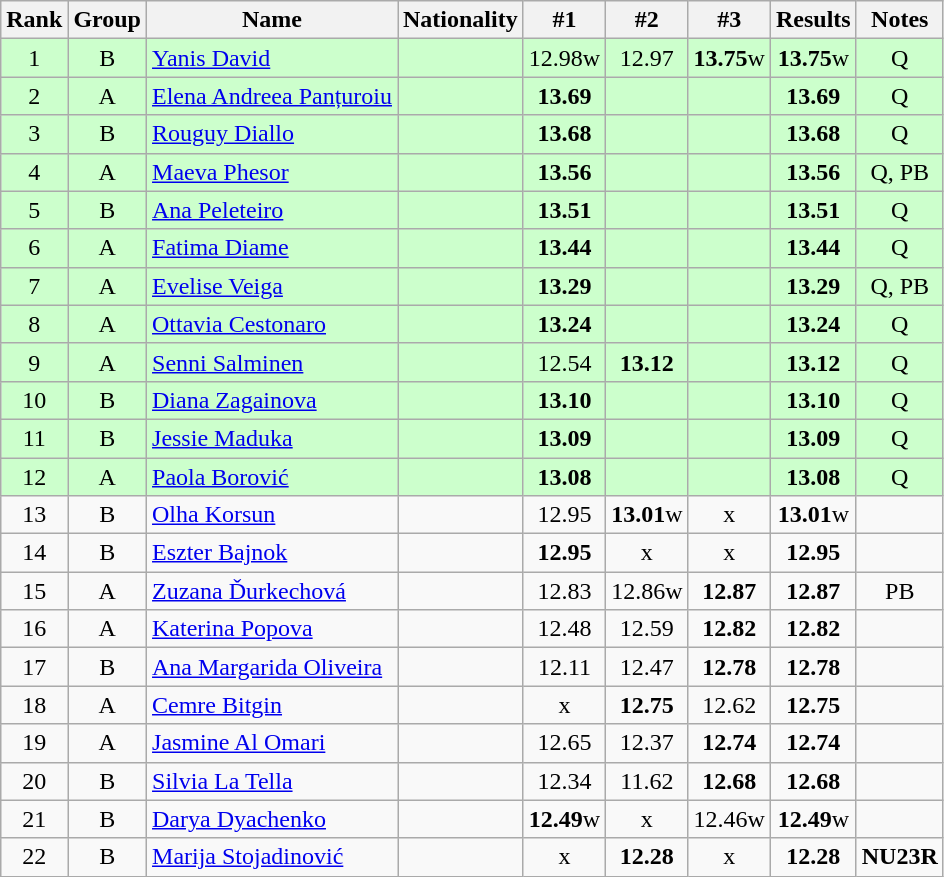<table class="wikitable sortable" style="text-align:center">
<tr>
<th>Rank</th>
<th>Group</th>
<th>Name</th>
<th>Nationality</th>
<th>#1</th>
<th>#2</th>
<th>#3</th>
<th>Results</th>
<th>Notes</th>
</tr>
<tr bgcolor=ccffcc>
<td>1</td>
<td>B</td>
<td align=left><a href='#'>Yanis David</a></td>
<td align=left></td>
<td>12.98w</td>
<td>12.97</td>
<td><strong>13.75</strong>w</td>
<td><strong>13.75</strong>w</td>
<td>Q</td>
</tr>
<tr bgcolor=ccffcc>
<td>2</td>
<td>A</td>
<td align=left><a href='#'>Elena Andreea Panțuroiu</a></td>
<td align=left></td>
<td><strong>13.69</strong></td>
<td></td>
<td></td>
<td><strong>13.69</strong></td>
<td>Q</td>
</tr>
<tr bgcolor=ccffcc>
<td>3</td>
<td>B</td>
<td align=left><a href='#'>Rouguy Diallo</a></td>
<td align=left></td>
<td><strong>13.68</strong></td>
<td></td>
<td></td>
<td><strong>13.68</strong></td>
<td>Q</td>
</tr>
<tr bgcolor=ccffcc>
<td>4</td>
<td>A</td>
<td align=left><a href='#'>Maeva Phesor</a></td>
<td align=left></td>
<td><strong>13.56</strong></td>
<td></td>
<td></td>
<td><strong>13.56</strong></td>
<td>Q, PB</td>
</tr>
<tr bgcolor=ccffcc>
<td>5</td>
<td>B</td>
<td align=left><a href='#'>Ana Peleteiro</a></td>
<td align=left></td>
<td><strong>13.51</strong></td>
<td></td>
<td></td>
<td><strong>13.51</strong></td>
<td>Q</td>
</tr>
<tr bgcolor=ccffcc>
<td>6</td>
<td>A</td>
<td align=left><a href='#'>Fatima Diame</a></td>
<td align=left></td>
<td><strong>13.44</strong></td>
<td></td>
<td></td>
<td><strong>13.44</strong></td>
<td>Q</td>
</tr>
<tr bgcolor=ccffcc>
<td>7</td>
<td>A</td>
<td align=left><a href='#'>Evelise Veiga</a></td>
<td align=left></td>
<td><strong>13.29</strong></td>
<td></td>
<td></td>
<td><strong>13.29</strong></td>
<td>Q, PB</td>
</tr>
<tr bgcolor=ccffcc>
<td>8</td>
<td>A</td>
<td align=left><a href='#'>Ottavia Cestonaro</a></td>
<td align=left></td>
<td><strong>13.24</strong></td>
<td></td>
<td></td>
<td><strong>13.24</strong></td>
<td>Q</td>
</tr>
<tr bgcolor=ccffcc>
<td>9</td>
<td>A</td>
<td align=left><a href='#'>Senni Salminen</a></td>
<td align=left></td>
<td>12.54</td>
<td><strong>13.12</strong></td>
<td></td>
<td><strong>13.12</strong></td>
<td>Q</td>
</tr>
<tr bgcolor=ccffcc>
<td>10</td>
<td>B</td>
<td align=left><a href='#'>Diana Zagainova</a></td>
<td align=left></td>
<td><strong>13.10</strong></td>
<td></td>
<td></td>
<td><strong>13.10</strong></td>
<td>Q</td>
</tr>
<tr bgcolor=ccffcc>
<td>11</td>
<td>B</td>
<td align=left><a href='#'>Jessie Maduka</a></td>
<td align=left></td>
<td><strong>13.09</strong></td>
<td></td>
<td></td>
<td><strong>13.09</strong></td>
<td>Q</td>
</tr>
<tr bgcolor=ccffcc>
<td>12</td>
<td>A</td>
<td align=left><a href='#'>Paola Borović</a></td>
<td align=left></td>
<td><strong>13.08</strong></td>
<td></td>
<td></td>
<td><strong>13.08</strong></td>
<td>Q</td>
</tr>
<tr>
<td>13</td>
<td>B</td>
<td align=left><a href='#'>Olha Korsun</a></td>
<td align=left></td>
<td>12.95</td>
<td><strong>13.01</strong>w</td>
<td>x</td>
<td><strong>13.01</strong>w</td>
<td></td>
</tr>
<tr>
<td>14</td>
<td>B</td>
<td align=left><a href='#'>Eszter Bajnok</a></td>
<td align=left></td>
<td><strong>12.95</strong></td>
<td>x</td>
<td>x</td>
<td><strong>12.95</strong></td>
<td></td>
</tr>
<tr>
<td>15</td>
<td>A</td>
<td align=left><a href='#'>Zuzana Ďurkechová</a></td>
<td align=left></td>
<td>12.83</td>
<td>12.86w</td>
<td><strong>12.87</strong></td>
<td><strong>12.87</strong></td>
<td>PB</td>
</tr>
<tr>
<td>16</td>
<td>A</td>
<td align=left><a href='#'>Katerina Popova</a></td>
<td align=left></td>
<td>12.48</td>
<td>12.59</td>
<td><strong>12.82</strong></td>
<td><strong>12.82</strong></td>
<td></td>
</tr>
<tr>
<td>17</td>
<td>B</td>
<td align=left><a href='#'>Ana Margarida Oliveira</a></td>
<td align=left></td>
<td>12.11</td>
<td>12.47</td>
<td><strong>12.78</strong></td>
<td><strong>12.78</strong></td>
<td></td>
</tr>
<tr>
<td>18</td>
<td>A</td>
<td align=left><a href='#'>Cemre Bitgin</a></td>
<td align=left></td>
<td>x</td>
<td><strong>12.75</strong></td>
<td>12.62</td>
<td><strong>12.75</strong></td>
<td></td>
</tr>
<tr>
<td>19</td>
<td>A</td>
<td align=left><a href='#'>Jasmine Al Omari</a></td>
<td align=left></td>
<td>12.65</td>
<td>12.37</td>
<td><strong>12.74</strong></td>
<td><strong>12.74</strong></td>
<td></td>
</tr>
<tr>
<td>20</td>
<td>B</td>
<td align=left><a href='#'>Silvia La Tella</a></td>
<td align=left></td>
<td>12.34</td>
<td>11.62</td>
<td><strong>12.68</strong></td>
<td><strong>12.68</strong></td>
<td></td>
</tr>
<tr>
<td>21</td>
<td>B</td>
<td align=left><a href='#'>Darya Dyachenko</a></td>
<td align=left></td>
<td><strong>12.49</strong>w</td>
<td>x</td>
<td>12.46w</td>
<td><strong>12.49</strong>w</td>
<td></td>
</tr>
<tr>
<td>22</td>
<td>B</td>
<td align=left><a href='#'>Marija Stojadinović</a></td>
<td align=left></td>
<td>x</td>
<td><strong>12.28</strong></td>
<td>x</td>
<td><strong>12.28</strong></td>
<td><strong>NU23R</strong></td>
</tr>
</table>
